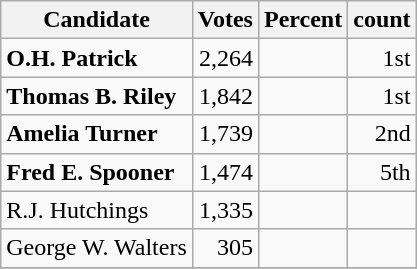<table class="wikitable">
<tr>
<th>Candidate</th>
<th>Votes</th>
<th>Percent</th>
<th>count</th>
</tr>
<tr>
<td style="font-weight:bold;">O.H. Patrick</td>
<td style="text-align:right;">2,264</td>
<td style="text-align:right;"></td>
<td style="text-align:right;">1st</td>
</tr>
<tr>
<td style="font-weight:bold;">Thomas B. Riley</td>
<td style="text-align:right;">1,842</td>
<td style="text-align:right;"></td>
<td style="text-align:right;">1st</td>
</tr>
<tr>
<td style="font-weight:bold;">Amelia Turner</td>
<td style="text-align:right;">1,739</td>
<td style="text-align:right;"></td>
<td style="text-align:right;">2nd</td>
</tr>
<tr>
<td style="font-weight:bold;">Fred E. Spooner</td>
<td style="text-align:right;">1,474</td>
<td style="text-align:right;"></td>
<td style="text-align:right;">5th</td>
</tr>
<tr>
<td>R.J. Hutchings</td>
<td style="text-align:right;">1,335</td>
<td style="text-align:right;"></td>
<td style="text-align:right;"></td>
</tr>
<tr>
<td>George W. Walters</td>
<td style="text-align:right;">305</td>
<td style="text-align:right;"></td>
<td style="text-align:right;"></td>
</tr>
<tr>
</tr>
</table>
